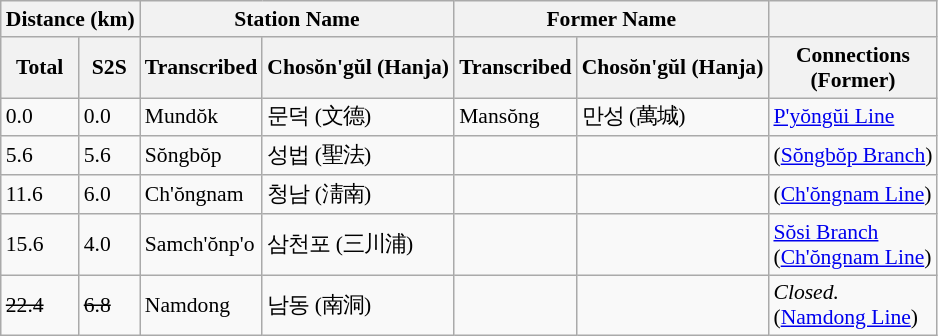<table class="wikitable" style="font-size:90%;">
<tr>
<th colspan="2">Distance (km)</th>
<th colspan="2">Station Name</th>
<th colspan="2">Former Name</th>
<th></th>
</tr>
<tr>
<th>Total</th>
<th>S2S</th>
<th>Transcribed</th>
<th>Chosŏn'gŭl (Hanja)</th>
<th>Transcribed</th>
<th>Chosŏn'gŭl (Hanja)</th>
<th>Connections<br>(Former)</th>
</tr>
<tr>
<td>0.0</td>
<td>0.0</td>
<td>Mundŏk</td>
<td>문덕 (文德)</td>
<td>Mansŏng</td>
<td>만성 (萬城)</td>
<td><a href='#'>P'yŏngŭi Line</a></td>
</tr>
<tr>
<td>5.6</td>
<td>5.6</td>
<td>Sŏngbŏp</td>
<td>성법 (聖法)</td>
<td></td>
<td></td>
<td>(<a href='#'>Sŏngbŏp Branch</a>)</td>
</tr>
<tr>
<td>11.6</td>
<td>6.0</td>
<td>Ch'ŏngnam</td>
<td>청남 (淸南)</td>
<td></td>
<td></td>
<td>(<a href='#'>Ch'ŏngnam Line</a>)</td>
</tr>
<tr>
<td>15.6</td>
<td>4.0</td>
<td>Samch'ŏnp'o</td>
<td>삼천포 (三川浦)</td>
<td></td>
<td></td>
<td><a href='#'>Sŏsi Branch</a><br>(<a href='#'>Ch'ŏngnam Line</a>)</td>
</tr>
<tr>
<td><del>22.4</del></td>
<td><del>6.8</del></td>
<td>Namdong</td>
<td>남동 (南洞)</td>
<td></td>
<td></td>
<td><em>Closed.</em><br>(<a href='#'>Namdong Line</a>)</td>
</tr>
</table>
